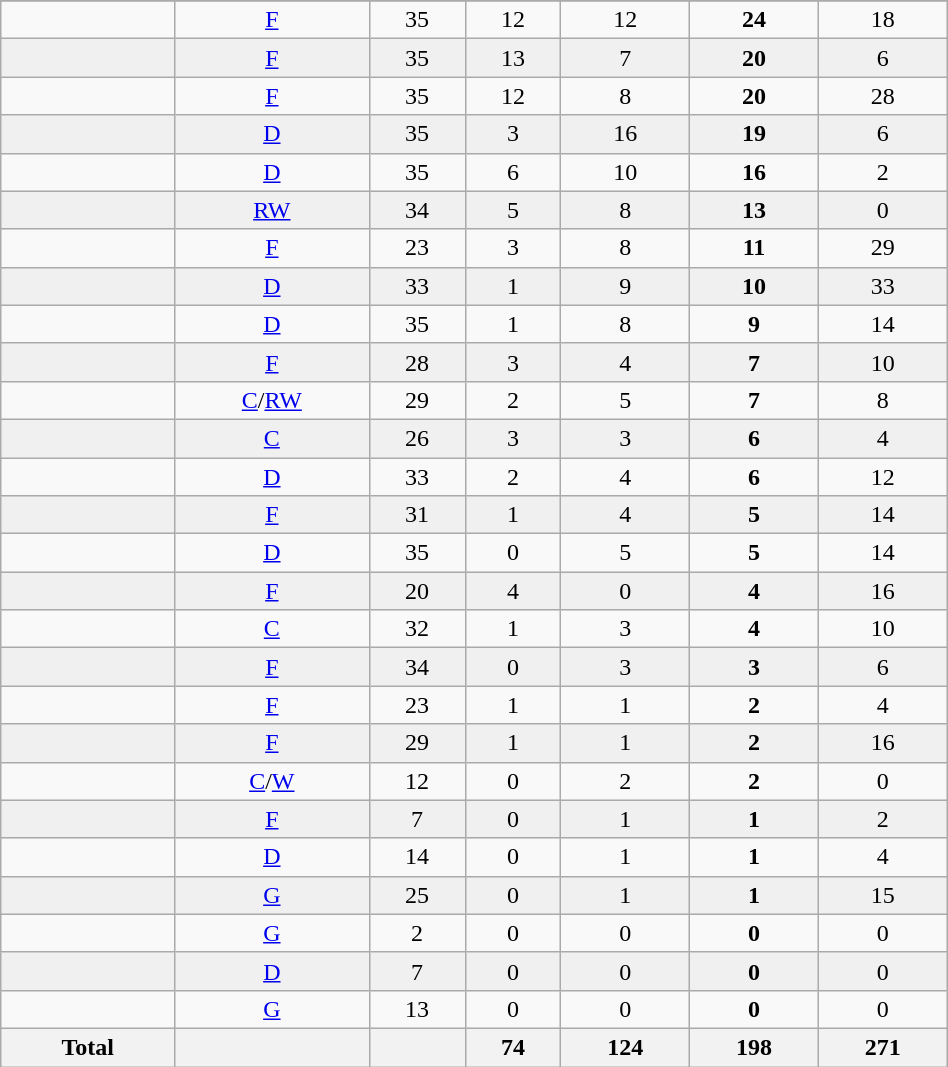<table class="wikitable sortable" width ="50%">
<tr align="center">
</tr>
<tr align="center" bgcolor="">
<td></td>
<td><a href='#'>F</a></td>
<td>35</td>
<td>12</td>
<td>12</td>
<td><strong>24</strong></td>
<td>18</td>
</tr>
<tr align="center" bgcolor="f0f0f0">
<td></td>
<td><a href='#'>F</a></td>
<td>35</td>
<td>13</td>
<td>7</td>
<td><strong>20</strong></td>
<td>6</td>
</tr>
<tr align="center" bgcolor="">
<td></td>
<td><a href='#'>F</a></td>
<td>35</td>
<td>12</td>
<td>8</td>
<td><strong>20</strong></td>
<td>28</td>
</tr>
<tr align="center" bgcolor="f0f0f0">
<td></td>
<td><a href='#'>D</a></td>
<td>35</td>
<td>3</td>
<td>16</td>
<td><strong>19</strong></td>
<td>6</td>
</tr>
<tr align="center" bgcolor="">
<td></td>
<td><a href='#'>D</a></td>
<td>35</td>
<td>6</td>
<td>10</td>
<td><strong>16</strong></td>
<td>2</td>
</tr>
<tr align="center" bgcolor="f0f0f0">
<td></td>
<td><a href='#'>RW</a></td>
<td>34</td>
<td>5</td>
<td>8</td>
<td><strong>13</strong></td>
<td>0</td>
</tr>
<tr align="center" bgcolor="">
<td></td>
<td><a href='#'>F</a></td>
<td>23</td>
<td>3</td>
<td>8</td>
<td><strong>11</strong></td>
<td>29</td>
</tr>
<tr align="center" bgcolor="f0f0f0">
<td></td>
<td><a href='#'>D</a></td>
<td>33</td>
<td>1</td>
<td>9</td>
<td><strong>10</strong></td>
<td>33</td>
</tr>
<tr align="center" bgcolor="">
<td></td>
<td><a href='#'>D</a></td>
<td>35</td>
<td>1</td>
<td>8</td>
<td><strong>9</strong></td>
<td>14</td>
</tr>
<tr align="center" bgcolor="f0f0f0">
<td></td>
<td><a href='#'>F</a></td>
<td>28</td>
<td>3</td>
<td>4</td>
<td><strong>7</strong></td>
<td>10</td>
</tr>
<tr align="center" bgcolor="">
<td></td>
<td><a href='#'>C</a>/<a href='#'>RW</a></td>
<td>29</td>
<td>2</td>
<td>5</td>
<td><strong>7</strong></td>
<td>8</td>
</tr>
<tr align="center" bgcolor="f0f0f0">
<td></td>
<td><a href='#'>C</a></td>
<td>26</td>
<td>3</td>
<td>3</td>
<td><strong>6</strong></td>
<td>4</td>
</tr>
<tr align="center" bgcolor="">
<td></td>
<td><a href='#'>D</a></td>
<td>33</td>
<td>2</td>
<td>4</td>
<td><strong>6</strong></td>
<td>12</td>
</tr>
<tr align="center" bgcolor="f0f0f0">
<td></td>
<td><a href='#'>F</a></td>
<td>31</td>
<td>1</td>
<td>4</td>
<td><strong>5</strong></td>
<td>14</td>
</tr>
<tr align="center" bgcolor="">
<td></td>
<td><a href='#'>D</a></td>
<td>35</td>
<td>0</td>
<td>5</td>
<td><strong>5</strong></td>
<td>14</td>
</tr>
<tr align="center" bgcolor="f0f0f0">
<td></td>
<td><a href='#'>F</a></td>
<td>20</td>
<td>4</td>
<td>0</td>
<td><strong>4</strong></td>
<td>16</td>
</tr>
<tr align="center" bgcolor="">
<td></td>
<td><a href='#'>C</a></td>
<td>32</td>
<td>1</td>
<td>3</td>
<td><strong>4</strong></td>
<td>10</td>
</tr>
<tr align="center" bgcolor="f0f0f0">
<td></td>
<td><a href='#'>F</a></td>
<td>34</td>
<td>0</td>
<td>3</td>
<td><strong>3</strong></td>
<td>6</td>
</tr>
<tr align="center" bgcolor="">
<td></td>
<td><a href='#'>F</a></td>
<td>23</td>
<td>1</td>
<td>1</td>
<td><strong>2</strong></td>
<td>4</td>
</tr>
<tr align="center" bgcolor="f0f0f0">
<td></td>
<td><a href='#'>F</a></td>
<td>29</td>
<td>1</td>
<td>1</td>
<td><strong>2</strong></td>
<td>16</td>
</tr>
<tr align="center" bgcolor="">
<td></td>
<td><a href='#'>C</a>/<a href='#'>W</a></td>
<td>12</td>
<td>0</td>
<td>2</td>
<td><strong>2</strong></td>
<td>0</td>
</tr>
<tr align="center" bgcolor="f0f0f0">
<td></td>
<td><a href='#'>F</a></td>
<td>7</td>
<td>0</td>
<td>1</td>
<td><strong>1</strong></td>
<td>2</td>
</tr>
<tr align="center" bgcolor="">
<td></td>
<td><a href='#'>D</a></td>
<td>14</td>
<td>0</td>
<td>1</td>
<td><strong>1</strong></td>
<td>4</td>
</tr>
<tr align="center" bgcolor="f0f0f0">
<td></td>
<td><a href='#'>G</a></td>
<td>25</td>
<td>0</td>
<td>1</td>
<td><strong>1</strong></td>
<td>15</td>
</tr>
<tr align="center" bgcolor="">
<td></td>
<td><a href='#'>G</a></td>
<td>2</td>
<td>0</td>
<td>0</td>
<td><strong>0</strong></td>
<td>0</td>
</tr>
<tr align="center" bgcolor="f0f0f0">
<td></td>
<td><a href='#'>D</a></td>
<td>7</td>
<td>0</td>
<td>0</td>
<td><strong>0</strong></td>
<td>0</td>
</tr>
<tr align="center" bgcolor="">
<td></td>
<td><a href='#'>G</a></td>
<td>13</td>
<td>0</td>
<td>0</td>
<td><strong>0</strong></td>
<td>0</td>
</tr>
<tr>
<th>Total</th>
<th></th>
<th></th>
<th>74</th>
<th>124</th>
<th>198</th>
<th>271</th>
</tr>
</table>
